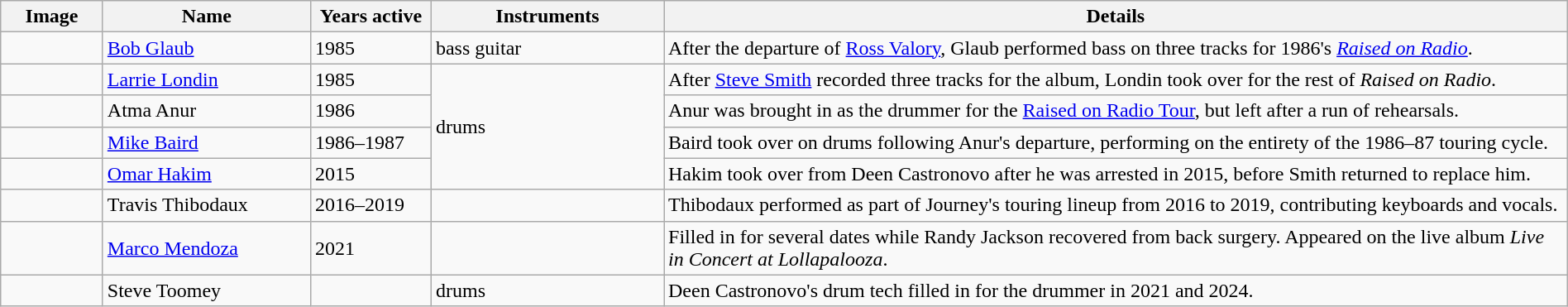<table class="wikitable" border="1" width=100%>
<tr>
<th width="75">Image</th>
<th width="160">Name</th>
<th width="90">Years active</th>
<th width="180">Instruments</th>
<th>Details</th>
</tr>
<tr>
<td></td>
<td><a href='#'>Bob Glaub</a></td>
<td>1985 </td>
<td>bass guitar</td>
<td>After the departure of <a href='#'>Ross Valory</a>, Glaub performed bass on three tracks for 1986's <em><a href='#'>Raised on Radio</a></em>.</td>
</tr>
<tr>
<td></td>
<td><a href='#'>Larrie Londin</a><br></td>
<td>1985 </td>
<td rowspan="4">drums</td>
<td>After <a href='#'>Steve Smith</a> recorded three tracks for the album, Londin took over for the rest of <em>Raised on Radio</em>.</td>
</tr>
<tr>
<td></td>
<td>Atma Anur</td>
<td>1986 </td>
<td>Anur was brought in as the drummer for the <a href='#'>Raised on Radio Tour</a>, but left after a run of rehearsals.</td>
</tr>
<tr>
<td></td>
<td><a href='#'>Mike Baird</a></td>
<td>1986–1987 </td>
<td>Baird took over on drums following Anur's departure, performing on the entirety of the 1986–87 touring cycle.</td>
</tr>
<tr>
<td></td>
<td><a href='#'>Omar Hakim</a></td>
<td>2015 </td>
<td>Hakim took over from Deen Castronovo after he was arrested in 2015, before Smith returned to replace him.</td>
</tr>
<tr>
<td></td>
<td>Travis Thibodaux</td>
<td>2016–2019 </td>
<td></td>
<td>Thibodaux performed as part of Journey's touring lineup from 2016 to 2019, contributing keyboards and vocals.</td>
</tr>
<tr>
<td><br></td>
<td><a href='#'>Marco Mendoza</a></td>
<td>2021 </td>
<td></td>
<td>Filled in for several dates while Randy Jackson recovered from back surgery. Appeared on the live album <em>Live in Concert at Lollapalooza</em>.</td>
</tr>
<tr>
<td></td>
<td>Steve Toomey</td>
<td></td>
<td>drums</td>
<td>Deen Castronovo's drum tech filled in for the drummer in 2021 and 2024.</td>
</tr>
</table>
